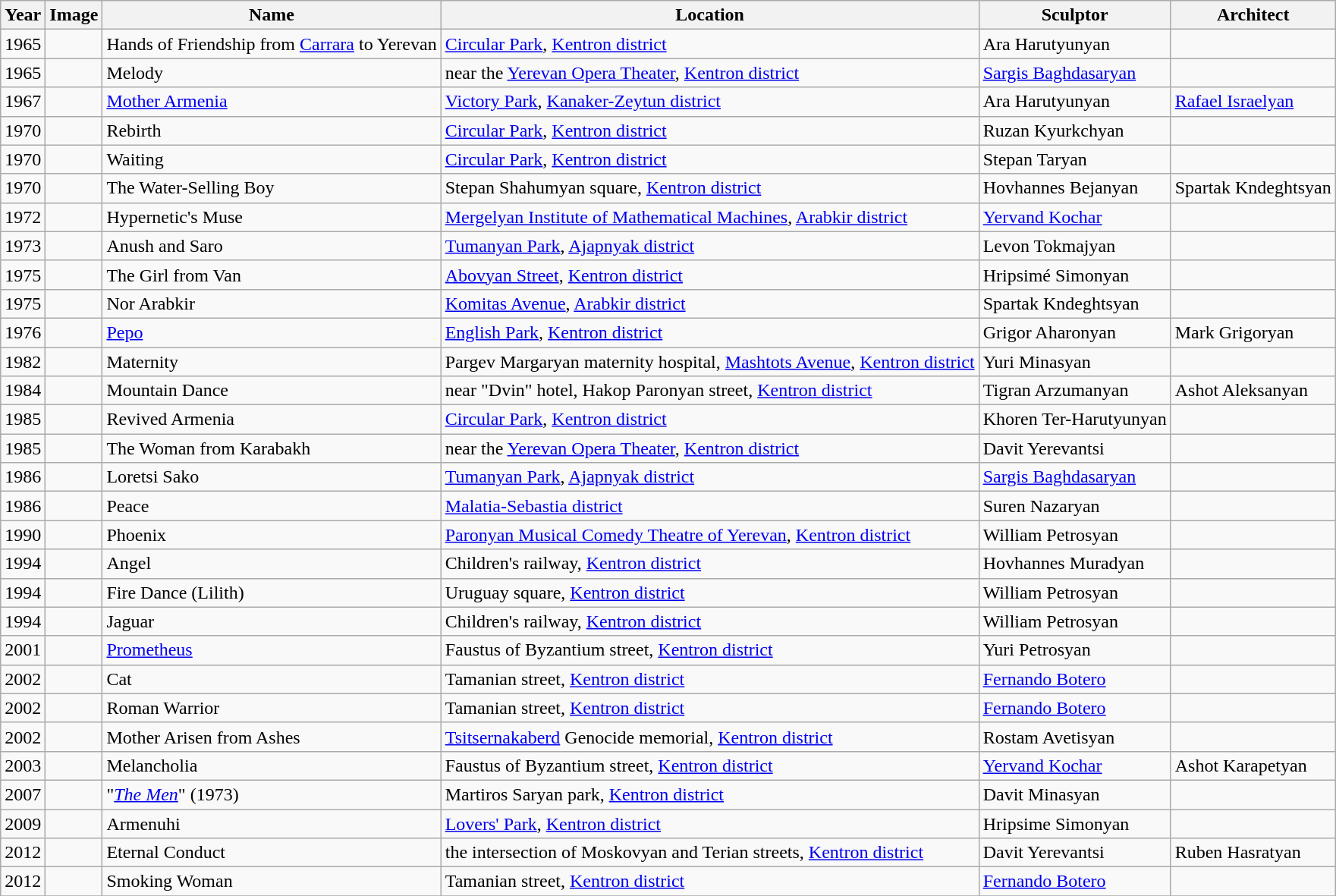<table class="wikitable">
<tr>
<th>Year</th>
<th>Image</th>
<th>Name</th>
<th>Location</th>
<th>Sculptor</th>
<th>Architect</th>
</tr>
<tr>
<td>1965</td>
<td></td>
<td>Hands of Friendship from <a href='#'>Carrara</a> to Yerevan</td>
<td><a href='#'>Circular Park</a>, <a href='#'>Kentron district</a></td>
<td>Ara Harutyunyan</td>
<td></td>
</tr>
<tr>
<td>1965</td>
<td></td>
<td>Melody</td>
<td>near the <a href='#'>Yerevan Opera Theater</a>, <a href='#'>Kentron district</a></td>
<td><a href='#'>Sargis Baghdasaryan</a></td>
<td></td>
</tr>
<tr>
<td>1967</td>
<td></td>
<td><a href='#'>Mother Armenia</a></td>
<td><a href='#'>Victory Park</a>, <a href='#'>Kanaker-Zeytun district</a></td>
<td>Ara Harutyunyan</td>
<td><a href='#'>Rafael Israelyan</a></td>
</tr>
<tr>
<td>1970</td>
<td></td>
<td>Rebirth</td>
<td><a href='#'>Circular Park</a>, <a href='#'>Kentron district</a></td>
<td>Ruzan Kyurkchyan</td>
<td></td>
</tr>
<tr>
<td>1970</td>
<td></td>
<td>Waiting</td>
<td><a href='#'>Circular Park</a>, <a href='#'>Kentron district</a></td>
<td>Stepan Taryan</td>
<td></td>
</tr>
<tr>
<td>1970</td>
<td></td>
<td>The Water-Selling Boy</td>
<td>Stepan Shahumyan square, <a href='#'>Kentron district</a></td>
<td>Hovhannes Bejanyan</td>
<td>Spartak Kndeghtsyan</td>
</tr>
<tr>
<td>1972</td>
<td></td>
<td>Hypernetic's Muse</td>
<td><a href='#'>Mergelyan Institute of Mathematical Machines</a>, <a href='#'>Arabkir district</a></td>
<td><a href='#'>Yervand Kochar</a></td>
<td></td>
</tr>
<tr>
<td>1973</td>
<td></td>
<td>Anush and Saro</td>
<td><a href='#'>Tumanyan Park</a>, <a href='#'>Ajapnyak district</a></td>
<td>Levon Tokmajyan</td>
<td></td>
</tr>
<tr>
<td>1975</td>
<td></td>
<td>The Girl from Van</td>
<td><a href='#'>Abovyan Street</a>, <a href='#'>Kentron district</a></td>
<td>Hripsimé Simonyan</td>
<td></td>
</tr>
<tr>
<td>1975</td>
<td></td>
<td>Nor Arabkir</td>
<td><a href='#'>Komitas Avenue</a>, <a href='#'>Arabkir district</a></td>
<td>Spartak Kndeghtsyan</td>
<td></td>
</tr>
<tr>
<td>1976</td>
<td></td>
<td><a href='#'>Pepo</a></td>
<td><a href='#'>English Park</a>, <a href='#'>Kentron district</a></td>
<td>Grigor Aharonyan</td>
<td>Mark Grigoryan</td>
</tr>
<tr>
<td>1982</td>
<td></td>
<td>Maternity</td>
<td>Pargev Margaryan maternity hospital, <a href='#'>Mashtots Avenue</a>, <a href='#'>Kentron district</a></td>
<td>Yuri Minasyan</td>
<td></td>
</tr>
<tr>
<td>1984</td>
<td></td>
<td>Mountain Dance</td>
<td>near "Dvin" hotel, Hakop Paronyan street, <a href='#'>Kentron district</a></td>
<td>Tigran Arzumanyan</td>
<td>Ashot Aleksanyan</td>
</tr>
<tr>
<td>1985</td>
<td></td>
<td>Revived Armenia</td>
<td><a href='#'>Circular Park</a>, <a href='#'>Kentron district</a></td>
<td>Khoren Ter-Harutyunyan</td>
<td></td>
</tr>
<tr>
<td>1985</td>
<td></td>
<td>The Woman from Karabakh</td>
<td>near the <a href='#'>Yerevan Opera Theater</a>, <a href='#'>Kentron district</a></td>
<td>Davit Yerevantsi</td>
<td></td>
</tr>
<tr>
<td>1986</td>
<td></td>
<td>Loretsi Sako</td>
<td><a href='#'>Tumanyan Park</a>, <a href='#'>Ajapnyak district</a></td>
<td><a href='#'>Sargis Baghdasaryan</a></td>
<td></td>
</tr>
<tr>
<td>1986</td>
<td></td>
<td>Peace</td>
<td><a href='#'>Malatia-Sebastia district</a></td>
<td>Suren Nazaryan</td>
<td></td>
</tr>
<tr>
<td>1990</td>
<td></td>
<td>Phoenix</td>
<td><a href='#'>Paronyan Musical Comedy Theatre of Yerevan</a>, <a href='#'>Kentron district</a></td>
<td>William Petrosyan</td>
<td></td>
</tr>
<tr>
<td>1994</td>
<td></td>
<td>Angel</td>
<td>Children's railway, <a href='#'>Kentron district</a></td>
<td>Hovhannes Muradyan</td>
<td></td>
</tr>
<tr>
<td>1994</td>
<td></td>
<td>Fire Dance (Lilith)</td>
<td>Uruguay square, <a href='#'>Kentron district</a></td>
<td>William Petrosyan</td>
<td></td>
</tr>
<tr>
<td>1994</td>
<td></td>
<td>Jaguar</td>
<td>Children's railway, <a href='#'>Kentron district</a></td>
<td>William Petrosyan</td>
<td></td>
</tr>
<tr>
<td>2001</td>
<td></td>
<td><a href='#'>Prometheus</a></td>
<td>Faustus of Byzantium street, <a href='#'>Kentron district</a></td>
<td>Yuri Petrosyan</td>
<td></td>
</tr>
<tr>
<td>2002</td>
<td></td>
<td>Cat</td>
<td>Tamanian street, <a href='#'>Kentron district</a></td>
<td><a href='#'>Fernando Botero</a></td>
<td></td>
</tr>
<tr>
<td>2002</td>
<td></td>
<td>Roman Warrior</td>
<td>Tamanian street, <a href='#'>Kentron district</a></td>
<td><a href='#'>Fernando Botero</a></td>
<td></td>
</tr>
<tr>
<td>2002</td>
<td></td>
<td>Mother Arisen from Ashes</td>
<td><a href='#'>Tsitsernakaberd</a> Genocide memorial, <a href='#'>Kentron district</a></td>
<td>Rostam Avetisyan</td>
<td></td>
</tr>
<tr>
<td>2003</td>
<td></td>
<td>Melancholia</td>
<td>Faustus of Byzantium street, <a href='#'>Kentron district</a></td>
<td><a href='#'>Yervand Kochar</a></td>
<td>Ashot Karapetyan</td>
</tr>
<tr>
<td>2007</td>
<td></td>
<td>"<em><a href='#'>The Men</a></em>" (1973)</td>
<td>Martiros Saryan park, <a href='#'>Kentron district</a></td>
<td>Davit Minasyan</td>
<td></td>
</tr>
<tr>
<td>2009</td>
<td></td>
<td>Armenuhi</td>
<td><a href='#'>Lovers' Park</a>, <a href='#'>Kentron district</a></td>
<td>Hripsime Simonyan</td>
<td></td>
</tr>
<tr>
<td>2012</td>
<td></td>
<td>Eternal Conduct</td>
<td>the intersection of Moskovyan and Terian streets, <a href='#'>Kentron district</a></td>
<td>Davit Yerevantsi</td>
<td>Ruben Hasratyan</td>
</tr>
<tr>
<td>2012</td>
<td></td>
<td>Smoking Woman</td>
<td>Tamanian street, <a href='#'>Kentron district</a></td>
<td><a href='#'>Fernando Botero</a></td>
<td></td>
</tr>
<tr>
</tr>
</table>
